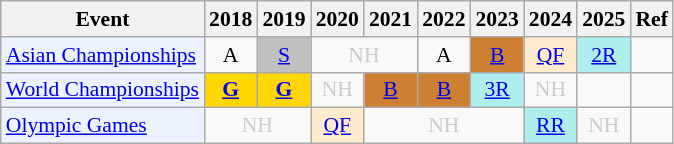<table class="wikitable" style="font-size: 90%; text-align:center">
<tr>
<th>Event</th>
<th>2018</th>
<th>2019</th>
<th>2020</th>
<th>2021</th>
<th>2022</th>
<th>2023</th>
<th>2024</th>
<th>2025</th>
<th>Ref</th>
</tr>
<tr>
<td bgcolor="#ECF2FF"; align="left"><a href='#'>Asian Championships</a></td>
<td>A</td>
<td bgcolor=silver><a href='#'>S</a></td>
<td colspan="2" style=color:#ccc>NH</td>
<td>A</td>
<td bgcolor=CD7F32><a href='#'>B</a></td>
<td bgcolor=FFEBCD><a href='#'>QF</a></td>
<td bgcolor=AFEEEE><a href='#'>2R</a></td>
</tr>
<tr>
<td bgcolor="#ECF2FF"; align="left"><a href='#'>World Championships</a></td>
<td bgcolor=gold><a href='#'><strong>G</strong></a></td>
<td bgcolor=gold><a href='#'><strong>G</strong></a></td>
<td style=color:#ccc>NH</td>
<td bgcolor=CD7F32><a href='#'>B</a></td>
<td bgcolor=CD7F32><a href='#'>B</a></td>
<td bgcolor=AFEEEE><a href='#'>3R</a></td>
<td style=color:#ccc>NH</td>
<td></td>
<td></td>
</tr>
<tr>
<td bgcolor="#ECF2FF"; align="left"><a href='#'>Olympic Games</a></td>
<td colspan="2" style=color:#ccc>NH</td>
<td bgcolor=FFEBCD><a href='#'>QF</a></td>
<td colspan="3" style=color:#ccc>NH</td>
<td bgcolor=AFEEEE><a href='#'>RR</a></td>
<td style=color:#ccc>NH</td>
</tr>
</table>
